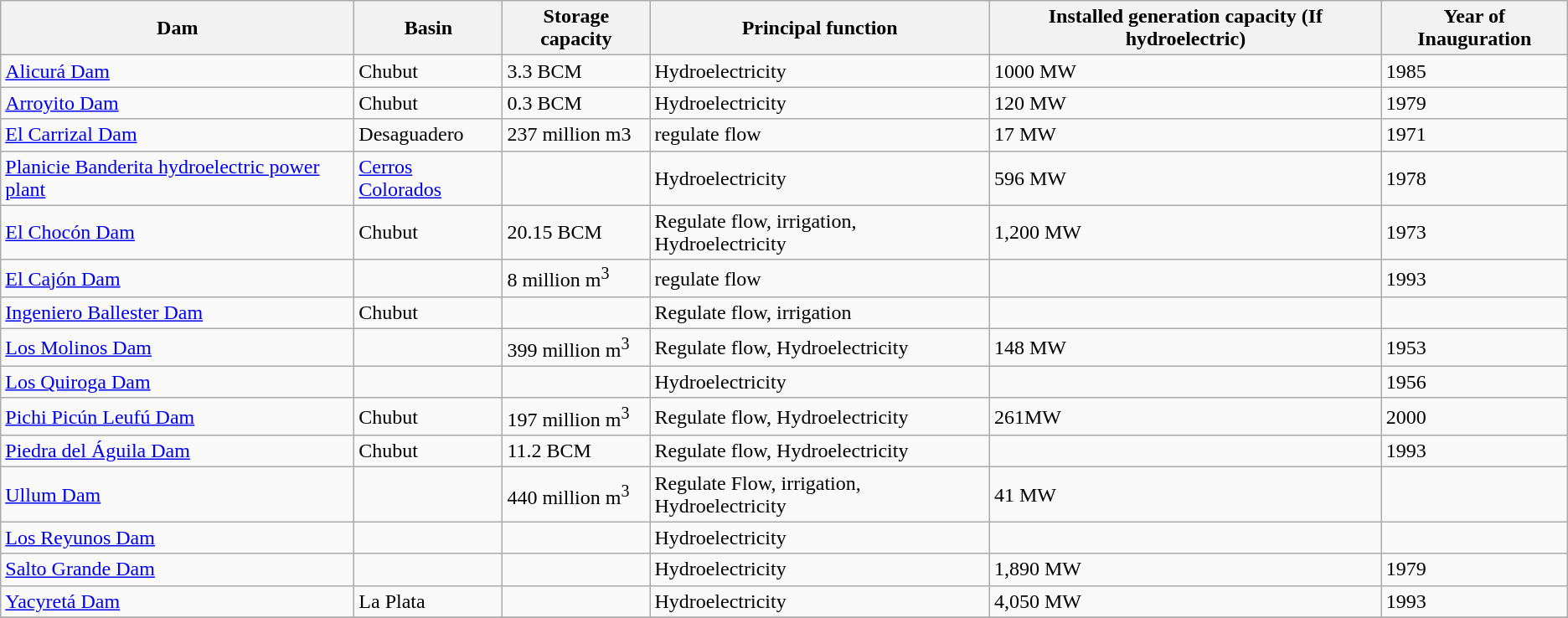<table class="wikitable">
<tr>
<th>Dam</th>
<th>Basin</th>
<th>Storage capacity</th>
<th>Principal function</th>
<th>Installed generation capacity (If hydroelectric)</th>
<th>Year of Inauguration</th>
</tr>
<tr>
<td><a href='#'>Alicurá Dam</a></td>
<td>Chubut</td>
<td>3.3 BCM</td>
<td>Hydroelectricity</td>
<td>1000 MW</td>
<td>1985</td>
</tr>
<tr>
<td><a href='#'>Arroyito Dam</a></td>
<td>Chubut</td>
<td>0.3 BCM</td>
<td>Hydroelectricity</td>
<td>120 MW</td>
<td>1979</td>
</tr>
<tr>
<td><a href='#'>El Carrizal Dam</a></td>
<td>Desaguadero</td>
<td>237 million m3</td>
<td>regulate flow</td>
<td>17 MW</td>
<td>1971</td>
</tr>
<tr>
<td><a href='#'>Planicie Banderita hydroelectric power plant</a></td>
<td><a href='#'>Cerros Colorados</a></td>
<td></td>
<td>Hydroelectricity</td>
<td>596 MW</td>
<td>1978</td>
</tr>
<tr>
<td><a href='#'>El Chocón Dam</a></td>
<td>Chubut</td>
<td>20.15 BCM</td>
<td>Regulate flow, irrigation, Hydroelectricity</td>
<td>1,200 MW</td>
<td>1973</td>
</tr>
<tr>
<td><a href='#'>El Cajón Dam</a></td>
<td></td>
<td>8 million m<sup>3</sup></td>
<td>regulate flow</td>
<td></td>
<td>1993</td>
</tr>
<tr>
<td><a href='#'>Ingeniero Ballester Dam</a></td>
<td>Chubut</td>
<td></td>
<td>Regulate flow, irrigation</td>
<td></td>
<td></td>
</tr>
<tr>
<td><a href='#'>Los Molinos Dam</a></td>
<td></td>
<td>399 million m<sup>3</sup></td>
<td>Regulate flow, Hydroelectricity</td>
<td>148 MW</td>
<td>1953</td>
</tr>
<tr>
<td><a href='#'>Los Quiroga Dam</a></td>
<td></td>
<td></td>
<td>Hydroelectricity</td>
<td></td>
<td>1956</td>
</tr>
<tr>
<td><a href='#'>Pichi Picún Leufú Dam</a></td>
<td>Chubut</td>
<td>197 million m<sup>3</sup></td>
<td>Regulate flow, Hydroelectricity</td>
<td>261MW</td>
<td>2000</td>
</tr>
<tr>
<td><a href='#'>Piedra del Águila Dam</a></td>
<td>Chubut</td>
<td>11.2 BCM</td>
<td>Regulate flow, Hydroelectricity</td>
<td></td>
<td>1993</td>
</tr>
<tr>
<td><a href='#'>Ullum Dam</a></td>
<td></td>
<td>440 million m<sup>3</sup></td>
<td>Regulate Flow, irrigation, Hydroelectricity</td>
<td>41 MW</td>
<td></td>
</tr>
<tr>
<td><a href='#'>Los Reyunos Dam</a></td>
<td></td>
<td></td>
<td>Hydroelectricity</td>
<td></td>
<td></td>
</tr>
<tr>
<td><a href='#'>Salto Grande Dam</a></td>
<td></td>
<td></td>
<td>Hydroelectricity</td>
<td>1,890 MW</td>
<td>1979</td>
</tr>
<tr>
<td><a href='#'>Yacyretá Dam</a></td>
<td>La Plata</td>
<td></td>
<td>Hydroelectricity</td>
<td>4,050 MW</td>
<td>1993</td>
</tr>
<tr>
</tr>
</table>
